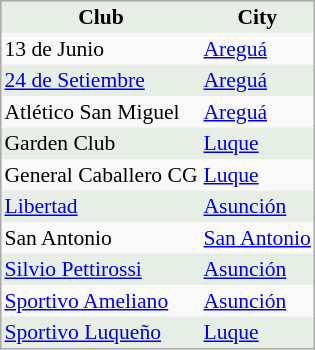<table cellpadding="2" cellspacing="0" style="background: #E6EEE6; border: 1px #aaa solid; border-collapse: collapse; font-size: 90%;">
<tr>
<th><strong>Club</strong></th>
<th>City</th>
</tr>
<tr align="left" bgcolor="#f9f9f9">
<td>13 de Junio</td>
<td><a href='#'>Areguá</a></td>
</tr>
<tr align="left">
<td><a href='#'>24 de Setiembre</a></td>
<td><a href='#'>Areguá</a></td>
</tr>
<tr align="left" bgcolor="#f9f9f9">
<td>Atlético San Miguel</td>
<td><a href='#'>Areguá</a></td>
</tr>
<tr align="left">
<td>Garden Club</td>
<td><a href='#'>Luque</a></td>
</tr>
<tr align="left" bgcolor="#f9f9f9">
<td>General Caballero CG</td>
<td><a href='#'>Luque</a></td>
</tr>
<tr align="left">
<td><a href='#'>Libertad</a></td>
<td><a href='#'>Asunción</a></td>
</tr>
<tr align="left" bgcolor="#f9f9f9">
<td>San Antonio</td>
<td><a href='#'>San Antonio</a></td>
</tr>
<tr align="left">
<td><a href='#'>Silvio Pettirossi</a></td>
<td><a href='#'>Asunción</a></td>
</tr>
<tr align="left" bgcolor="#f9f9f9">
<td><a href='#'>Sportivo Ameliano</a></td>
<td><a href='#'>Asunción</a></td>
</tr>
<tr align="left">
<td><a href='#'>Sportivo Luqueño</a></td>
<td><a href='#'>Luque</a></td>
</tr>
</table>
